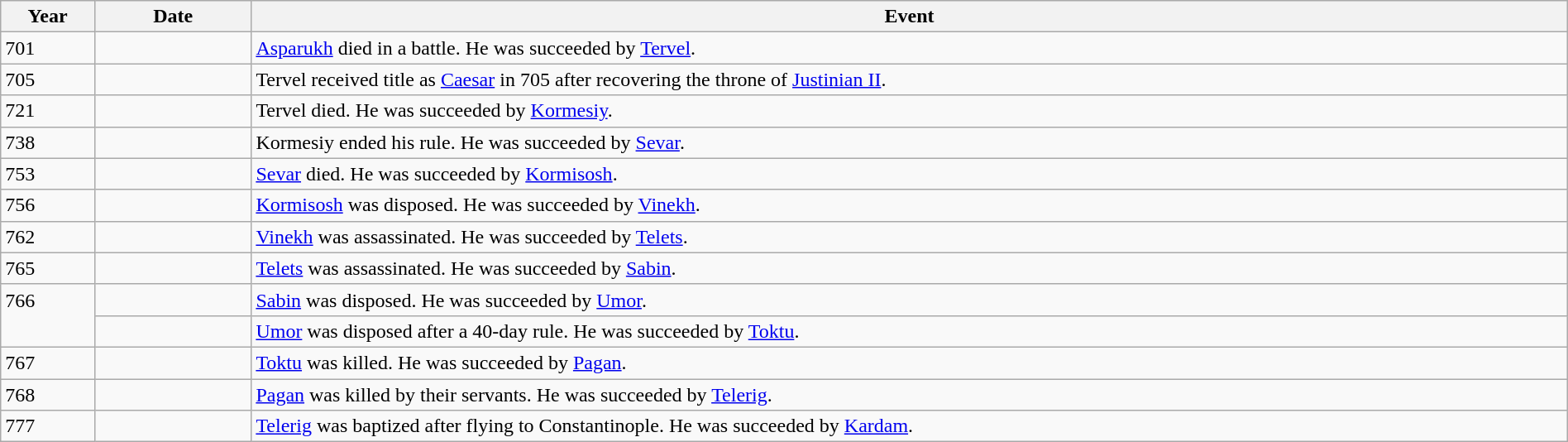<table class="wikitable" width="100%">
<tr>
<th style="width:6%">Year</th>
<th style="width:10%">Date</th>
<th>Event</th>
</tr>
<tr>
<td>701</td>
<td></td>
<td><a href='#'>Asparukh</a> died in a battle. He was succeeded by <a href='#'>Tervel</a>.</td>
</tr>
<tr>
<td>705</td>
<td></td>
<td>Tervel received title as <a href='#'>Caesar</a> in 705 after recovering the throne of <a href='#'>Justinian II</a>.</td>
</tr>
<tr>
<td>721</td>
<td></td>
<td>Tervel died. He was succeeded by <a href='#'>Kormesiy</a>.</td>
</tr>
<tr>
<td>738</td>
<td></td>
<td>Kormesiy ended his rule. He was succeeded by <a href='#'>Sevar</a>.</td>
</tr>
<tr>
<td>753</td>
<td></td>
<td><a href='#'>Sevar</a> died. He was succeeded by <a href='#'>Kormisosh</a>.</td>
</tr>
<tr>
<td>756</td>
<td></td>
<td><a href='#'>Kormisosh</a> was disposed. He was succeeded by <a href='#'>Vinekh</a>.</td>
</tr>
<tr>
<td>762</td>
<td></td>
<td><a href='#'>Vinekh</a> was assassinated. He was succeeded by <a href='#'>Telets</a>.</td>
</tr>
<tr>
<td>765</td>
<td></td>
<td><a href='#'>Telets</a> was assassinated. He was succeeded by <a href='#'>Sabin</a>.</td>
</tr>
<tr>
<td rowspan="2" valign="top">766</td>
<td></td>
<td><a href='#'>Sabin</a> was disposed. He was succeeded by <a href='#'>Umor</a>.</td>
</tr>
<tr>
<td></td>
<td><a href='#'>Umor</a> was disposed after a 40-day rule. He was succeeded by <a href='#'>Toktu</a>.</td>
</tr>
<tr>
<td>767</td>
<td></td>
<td><a href='#'>Toktu</a> was killed. He was succeeded by <a href='#'>Pagan</a>.</td>
</tr>
<tr>
<td>768</td>
<td></td>
<td><a href='#'>Pagan</a> was killed by their servants. He was succeeded by <a href='#'>Telerig</a>.</td>
</tr>
<tr>
<td>777</td>
<td></td>
<td><a href='#'>Telerig</a> was baptized after flying to Constantinople. He was succeeded by <a href='#'>Kardam</a>.</td>
</tr>
</table>
